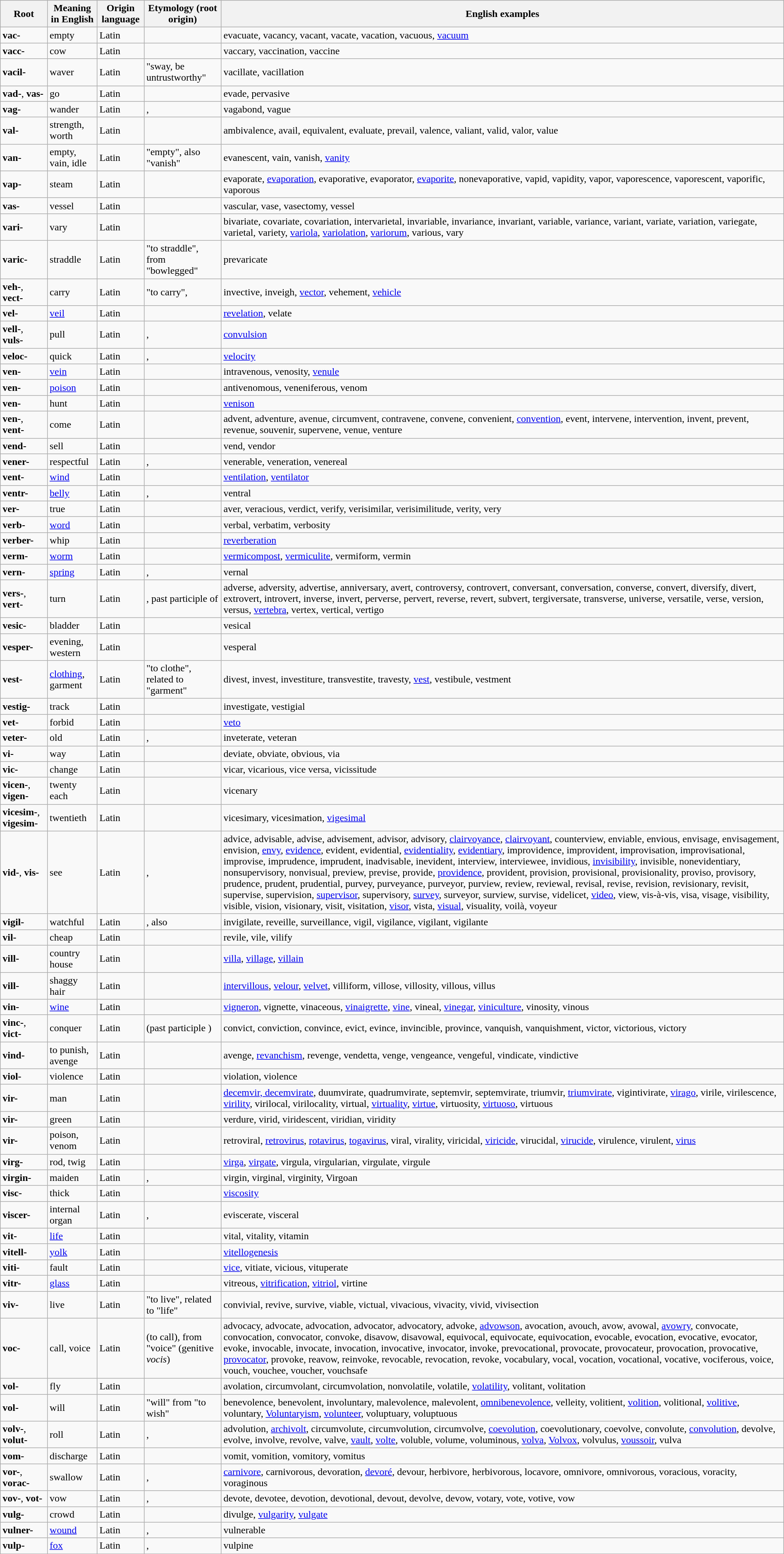<table class="wikitable sortable" style="width:100%" >
<tr>
<th>Root</th>
<th>Meaning in English</th>
<th>Origin language</th>
<th>Etymology (root origin)</th>
<th>English examples</th>
</tr>
<tr>
<td><strong>vac-</strong></td>
<td>empty</td>
<td>Latin</td>
<td></td>
<td>evacuate, vacancy, vacant, vacate, vacation, vacuous, <a href='#'>vacuum</a></td>
</tr>
<tr>
<td><strong>vacc-</strong></td>
<td>cow</td>
<td>Latin</td>
<td></td>
<td>vaccary, vaccination, vaccine</td>
</tr>
<tr>
<td><strong>vacil-</strong></td>
<td>waver</td>
<td>Latin</td>
<td> "sway, be untrustworthy"</td>
<td>vacillate, vacillation</td>
</tr>
<tr>
<td><strong>vad-</strong>, <strong>vas-</strong></td>
<td>go</td>
<td>Latin</td>
<td></td>
<td>evade, pervasive</td>
</tr>
<tr>
<td><strong>vag-</strong></td>
<td>wander</td>
<td>Latin</td>
<td>, </td>
<td>vagabond, vague</td>
</tr>
<tr>
<td><strong>val-</strong></td>
<td>strength, worth</td>
<td>Latin</td>
<td></td>
<td>ambivalence, avail, equivalent, evaluate, prevail, valence, valiant, valid, valor, value</td>
</tr>
<tr>
<td><strong>van-</strong></td>
<td>empty, vain, idle</td>
<td>Latin</td>
<td> "empty", also  "vanish"</td>
<td>evanescent, vain, vanish, <a href='#'>vanity</a></td>
</tr>
<tr>
<td><strong>vap-</strong></td>
<td>steam</td>
<td>Latin</td>
<td></td>
<td>evaporate, <a href='#'>evaporation</a>, evaporative, evaporator, <a href='#'>evaporite</a>, nonevaporative, vapid, vapidity, vapor, vaporescence, vaporescent, vaporific, vaporous</td>
</tr>
<tr>
<td><strong>vas-</strong></td>
<td>vessel</td>
<td>Latin</td>
<td></td>
<td>vascular, vase, vasectomy, vessel</td>
</tr>
<tr>
<td><strong>vari-</strong></td>
<td>vary</td>
<td>Latin</td>
<td></td>
<td>bivariate, covariate, covariation, intervarietal, invariable, invariance, invariant, variable, variance, variant, variate, variation, variegate, varietal, variety, <a href='#'>variola</a>, <a href='#'>variolation</a>, <a href='#'>variorum</a>, various, vary</td>
</tr>
<tr>
<td><strong>varic-</strong></td>
<td>straddle</td>
<td>Latin</td>
<td> "to straddle", from  "bowlegged"</td>
<td>prevaricate</td>
</tr>
<tr>
<td><strong>veh-</strong>, <strong>vect-</strong></td>
<td>carry</td>
<td>Latin</td>
<td> "to carry", </td>
<td>invective, inveigh, <a href='#'>vector</a>, vehement, <a href='#'>vehicle</a></td>
</tr>
<tr>
<td><strong>vel-</strong></td>
<td><a href='#'>veil</a></td>
<td>Latin</td>
<td></td>
<td><a href='#'>revelation</a>, velate</td>
</tr>
<tr>
<td><strong>vell-</strong>, <strong>vuls-</strong></td>
<td>pull</td>
<td>Latin</td>
<td>, </td>
<td><a href='#'>convulsion</a></td>
</tr>
<tr>
<td><strong>veloc-</strong></td>
<td>quick</td>
<td>Latin</td>
<td>, </td>
<td><a href='#'>velocity</a></td>
</tr>
<tr>
<td><strong>ven-</strong></td>
<td><a href='#'>vein</a></td>
<td>Latin</td>
<td></td>
<td>intravenous, venosity, <a href='#'>venule</a></td>
</tr>
<tr>
<td><strong>ven-</strong></td>
<td><a href='#'>poison</a></td>
<td>Latin</td>
<td></td>
<td>antivenomous, veneniferous, venom</td>
</tr>
<tr>
<td><strong>ven-</strong></td>
<td>hunt</td>
<td>Latin</td>
<td></td>
<td><a href='#'>venison</a></td>
</tr>
<tr>
<td><strong>ven-</strong>, <strong>vent-</strong></td>
<td>come</td>
<td>Latin</td>
<td></td>
<td>advent, adventure, avenue, circumvent, contravene, convene, convenient, <a href='#'>convention</a>, event, intervene, intervention, invent, prevent, revenue, souvenir, supervene, venue, venture</td>
</tr>
<tr>
<td><strong>vend-</strong></td>
<td>sell</td>
<td>Latin</td>
<td></td>
<td>vend, vendor</td>
</tr>
<tr>
<td><strong>vener-</strong></td>
<td>respectful</td>
<td>Latin</td>
<td>, </td>
<td>venerable, veneration, venereal</td>
</tr>
<tr>
<td><strong>vent-</strong></td>
<td><a href='#'>wind</a></td>
<td>Latin</td>
<td></td>
<td><a href='#'>ventilation</a>, <a href='#'>ventilator</a></td>
</tr>
<tr>
<td><strong>ventr-</strong></td>
<td><a href='#'>belly</a></td>
<td>Latin</td>
<td>, </td>
<td>ventral</td>
</tr>
<tr>
<td><strong>ver-</strong></td>
<td>true</td>
<td>Latin</td>
<td></td>
<td>aver, veracious, verdict, verify, verisimilar, verisimilitude, verity, very</td>
</tr>
<tr>
<td><strong>verb-</strong></td>
<td><a href='#'>word</a></td>
<td>Latin</td>
<td></td>
<td>verbal, verbatim, verbosity</td>
</tr>
<tr>
<td><strong>verber-</strong></td>
<td>whip</td>
<td>Latin</td>
<td></td>
<td><a href='#'>reverberation</a></td>
</tr>
<tr>
<td><strong>verm-</strong></td>
<td><a href='#'>worm</a></td>
<td>Latin</td>
<td></td>
<td><a href='#'>vermicompost</a>, <a href='#'>vermiculite</a>, vermiform, vermin</td>
</tr>
<tr>
<td><strong>vern-</strong></td>
<td><a href='#'>spring</a></td>
<td>Latin</td>
<td>, </td>
<td>vernal</td>
</tr>
<tr>
<td><strong>vers-</strong>, <strong>vert-</strong></td>
<td>turn</td>
<td>Latin</td>
<td>, past participle of </td>
<td>adverse, adversity, advertise, anniversary, avert, controversy, controvert, conversant, conversation, converse, convert, diversify, divert, extrovert, introvert, inverse, invert, perverse, pervert, reverse, revert, subvert, tergiversate, transverse, universe, versatile, verse, version, versus, <a href='#'>vertebra</a>, vertex, vertical, vertigo</td>
</tr>
<tr>
<td><strong>vesic-</strong></td>
<td>bladder</td>
<td>Latin</td>
<td></td>
<td>vesical</td>
</tr>
<tr>
<td><strong>vesper-</strong></td>
<td>evening, western</td>
<td>Latin</td>
<td></td>
<td>vesperal</td>
</tr>
<tr>
<td><strong>vest-</strong></td>
<td><a href='#'>clothing</a>, garment</td>
<td>Latin</td>
<td> "to clothe", related to  "garment"</td>
<td>divest, invest, investiture, transvestite, travesty, <a href='#'>vest</a>, vestibule, vestment</td>
</tr>
<tr>
<td><strong>vestig-</strong></td>
<td>track</td>
<td>Latin</td>
<td></td>
<td>investigate, vestigial</td>
</tr>
<tr>
<td><strong>vet-</strong></td>
<td>forbid</td>
<td>Latin</td>
<td></td>
<td><a href='#'>veto</a></td>
</tr>
<tr>
<td><strong>veter-</strong></td>
<td>old</td>
<td>Latin</td>
<td>, </td>
<td>inveterate, veteran</td>
</tr>
<tr>
<td><strong>vi-</strong></td>
<td>way</td>
<td>Latin</td>
<td></td>
<td>deviate, obviate, obvious, via</td>
</tr>
<tr>
<td><strong>vic-</strong></td>
<td>change</td>
<td>Latin</td>
<td></td>
<td>vicar, vicarious, vice versa, vicissitude</td>
</tr>
<tr>
<td><strong>vicen-</strong>, <strong>vigen-</strong></td>
<td>twenty each</td>
<td>Latin</td>
<td></td>
<td>vicenary</td>
</tr>
<tr>
<td><strong>vicesim-</strong>, <strong>vigesim-</strong></td>
<td>twentieth</td>
<td>Latin</td>
<td></td>
<td>vicesimary, vicesimation, <a href='#'>vigesimal</a></td>
</tr>
<tr>
<td><strong>vid-</strong>, <strong>vis-</strong></td>
<td>see</td>
<td>Latin</td>
<td>, </td>
<td>advice, advisable, advise, advisement, advisor, advisory, <a href='#'>clairvoyance</a>, <a href='#'>clairvoyant</a>, counterview, enviable, envious, envisage, envisagement, envision, <a href='#'>envy</a>, <a href='#'>evidence</a>, evident, evidential, <a href='#'>evidentiality</a>, <a href='#'>evidentiary</a>, improvidence, improvident, improvisation, improvisational, improvise, imprudence, imprudent, inadvisable, inevident, interview, interviewee, invidious, <a href='#'>invisibility</a>, invisible, nonevidentiary, nonsupervisory, nonvisual, preview, previse, provide, <a href='#'>providence</a>, provident, provision, provisional, provisionality, proviso, provisory, prudence, prudent, prudential, purvey, purveyance, purveyor, purview, review, reviewal, revisal, revise, revision, revisionary, revisit, supervise, supervision, <a href='#'>supervisor</a>, supervisory, <a href='#'>survey</a>, surveyor, surview, survise, videlicet, <a href='#'>video</a>, view, vis-à-vis, visa, visage, visibility, visible, vision, visionary, visit, visitation, <a href='#'>visor</a>, vista, <a href='#'>visual</a>, visuality, voilà, voyeur</td>
</tr>
<tr>
<td><strong>vigil-</strong></td>
<td>watchful</td>
<td>Latin</td>
<td>, also </td>
<td>invigilate, reveille, surveillance, vigil, vigilance, vigilant, vigilante</td>
</tr>
<tr>
<td><strong>vil-</strong></td>
<td>cheap</td>
<td>Latin</td>
<td></td>
<td>revile, vile, vilify</td>
</tr>
<tr>
<td><strong>vill-</strong></td>
<td>country house</td>
<td>Latin</td>
<td></td>
<td><a href='#'>villa</a>, <a href='#'>village</a>, <a href='#'>villain</a></td>
</tr>
<tr>
<td><strong>vill-</strong></td>
<td>shaggy hair</td>
<td>Latin</td>
<td></td>
<td><a href='#'>intervillous</a>, <a href='#'>velour</a>, <a href='#'>velvet</a>, villiform, villose, villosity, villous, villus</td>
</tr>
<tr>
<td><strong>vin-</strong></td>
<td><a href='#'>wine</a></td>
<td>Latin</td>
<td></td>
<td><a href='#'>vigneron</a>, vignette, vinaceous, <a href='#'>vinaigrette</a>, <a href='#'>vine</a>, vineal, <a href='#'>vinegar</a>, <a href='#'>viniculture</a>, vinosity, vinous</td>
</tr>
<tr>
<td><strong>vinc-</strong>, <strong>vict-</strong></td>
<td>conquer</td>
<td>Latin</td>
<td> (past participle )</td>
<td>convict, conviction, convince, evict, evince, invincible, province, vanquish, vanquishment, victor, victorious, victory</td>
</tr>
<tr>
<td><strong>vind-</strong></td>
<td>to punish, avenge</td>
<td>Latin</td>
<td></td>
<td>avenge, <a href='#'>revanchism</a>, revenge, vendetta, venge, vengeance, vengeful, vindicate, vindictive</td>
</tr>
<tr>
<td><strong>viol-</strong></td>
<td>violence</td>
<td>Latin</td>
<td></td>
<td>violation, violence</td>
</tr>
<tr>
<td><strong>vir-</strong></td>
<td>man</td>
<td>Latin</td>
<td></td>
<td><a href='#'>decemvir, decemvirate</a>, duumvirate, quadrumvirate, septemvir, septemvirate, triumvir, <a href='#'>triumvirate</a>, vigintivirate, <a href='#'>virago</a>, virile, virilescence, <a href='#'>virility</a>, virilocal, virilocality, virtual, <a href='#'>virtuality</a>, <a href='#'>virtue</a>, virtuosity, <a href='#'>virtuoso</a>, virtuous</td>
</tr>
<tr>
<td><strong>vir-</strong></td>
<td>green</td>
<td>Latin</td>
<td></td>
<td>verdure, virid, viridescent, viridian, viridity</td>
</tr>
<tr>
<td><strong>vir-</strong></td>
<td>poison, venom</td>
<td>Latin</td>
<td></td>
<td>retroviral, <a href='#'>retrovirus</a>, <a href='#'>rotavirus</a>, <a href='#'>togavirus</a>, viral, virality, viricidal, <a href='#'>viricide</a>, virucidal, <a href='#'>virucide</a>, virulence, virulent, <a href='#'>virus</a></td>
</tr>
<tr>
<td><strong>virg-</strong></td>
<td>rod, twig</td>
<td>Latin</td>
<td></td>
<td><a href='#'>virga</a>, <a href='#'>virgate</a>, virgula, virgularian, virgulate, virgule</td>
</tr>
<tr>
<td><strong>virgin-</strong></td>
<td>maiden</td>
<td>Latin</td>
<td>, </td>
<td>virgin, virginal, virginity, Virgoan</td>
</tr>
<tr>
<td><strong>visc-</strong></td>
<td>thick</td>
<td>Latin</td>
<td></td>
<td><a href='#'>viscosity</a></td>
</tr>
<tr>
<td><strong>viscer-</strong></td>
<td>internal organ</td>
<td>Latin</td>
<td>, </td>
<td>eviscerate, visceral</td>
</tr>
<tr>
<td><strong>vit-</strong></td>
<td><a href='#'>life</a></td>
<td>Latin</td>
<td></td>
<td>vital, vitality, vitamin</td>
</tr>
<tr>
<td><strong>vitell-</strong></td>
<td><a href='#'>yolk</a></td>
<td>Latin</td>
<td></td>
<td><a href='#'>vitellogenesis</a></td>
</tr>
<tr>
<td><strong>viti-</strong></td>
<td>fault</td>
<td>Latin</td>
<td></td>
<td><a href='#'>vice</a>, vitiate, vicious, vituperate</td>
</tr>
<tr>
<td><strong>vitr-</strong></td>
<td><a href='#'>glass</a></td>
<td>Latin</td>
<td></td>
<td>vitreous, <a href='#'>vitrification</a>, <a href='#'>vitriol</a>, virtine</td>
</tr>
<tr>
<td><strong>viv-</strong></td>
<td>live</td>
<td>Latin</td>
<td> "to live", related to  "life"</td>
<td>convivial, revive, survive, viable, victual, vivacious, vivacity, vivid, vivisection</td>
</tr>
<tr>
<td><strong>voc-</strong></td>
<td>call, voice</td>
<td>Latin</td>
<td> (to call), from  "voice" (genitive <em>vocis</em>)</td>
<td>advocacy, advocate, advocation, advocator, advocatory, advoke, <a href='#'>advowson</a>, avocation, avouch, avow, avowal, <a href='#'>avowry</a>, convocate, convocation, convocator, convoke, disavow, disavowal, equivocal, equivocate, equivocation, evocable, evocation, evocative, evocator, evoke, invocable, invocate, invocation, invocative, invocator, invoke, prevocational, provocate, provocateur, provocation, provocative, <a href='#'>provocator</a>, provoke, reavow, reinvoke, revocable, revocation, revoke, vocabulary, vocal, vocation, vocational, vocative, vociferous, voice, vouch, vouchee, voucher, vouchsafe</td>
</tr>
<tr>
<td><strong>vol-</strong></td>
<td>fly</td>
<td>Latin</td>
<td></td>
<td>avolation, circumvolant, circumvolation, nonvolatile, volatile, <a href='#'>volatility</a>, volitant, volitation</td>
</tr>
<tr>
<td><strong>vol-</strong></td>
<td>will</td>
<td>Latin</td>
<td> "will" from  "to wish"</td>
<td>benevolence, benevolent, involuntary, malevolence, malevolent, <a href='#'>omnibenevolence</a>, velleity, volitient, <a href='#'>volition</a>, volitional, <a href='#'>volitive</a>, voluntary, <a href='#'>Voluntaryism</a>, <a href='#'>volunteer</a>, voluptuary, voluptuous</td>
</tr>
<tr>
<td><strong>volv-</strong>, <strong>volut-</strong></td>
<td>roll</td>
<td>Latin</td>
<td>, </td>
<td>advolution, <a href='#'>archivolt</a>, circumvolute, circumvolution, circumvolve, <a href='#'>coevolution</a>, coevolutionary, coevolve, convolute, <a href='#'>convolution</a>, devolve, evolve, involve, revolve, valve, <a href='#'>vault</a>, <a href='#'>volte</a>, voluble, volume, voluminous, <a href='#'>volva</a>, <a href='#'>Volvox</a>, volvulus, <a href='#'>voussoir</a>, vulva</td>
</tr>
<tr>
<td><strong>vom-</strong></td>
<td>discharge</td>
<td>Latin</td>
<td></td>
<td>vomit, vomition, vomitory, vomitus</td>
</tr>
<tr>
<td><strong>vor-</strong>, <strong>vorac-</strong></td>
<td>swallow</td>
<td>Latin</td>
<td>, </td>
<td><a href='#'>carnivore</a>, carnivorous, devoration, <a href='#'>devoré</a>, devour, herbivore, herbivorous, locavore, omnivore, omnivorous, voracious, voracity, voraginous</td>
</tr>
<tr>
<td><strong>vov-</strong>, <strong>vot-</strong></td>
<td>vow</td>
<td>Latin</td>
<td>, </td>
<td>devote, devotee, devotion, devotional, devout, devolve, devow, votary, vote, votive, vow</td>
</tr>
<tr>
<td><strong>vulg-</strong></td>
<td>crowd</td>
<td>Latin</td>
<td></td>
<td>divulge, <a href='#'>vulgarity</a>, <a href='#'>vulgate</a></td>
</tr>
<tr>
<td><strong>vulner-</strong></td>
<td><a href='#'>wound</a></td>
<td>Latin</td>
<td>, </td>
<td>vulnerable</td>
</tr>
<tr>
<td><strong>vulp-</strong></td>
<td><a href='#'>fox</a></td>
<td>Latin</td>
<td>, </td>
<td>vulpine</td>
</tr>
</table>
